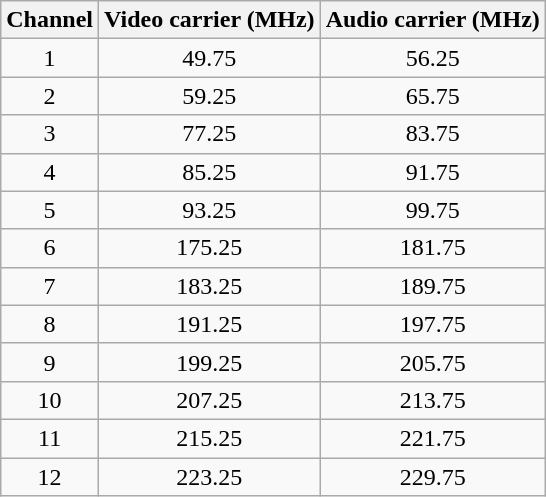<table class="wikitable" style="text-align: center; border-collapse:collapse">
<tr>
<th>Channel</th>
<th>Video carrier (MHz)</th>
<th>Audio carrier (MHz)</th>
</tr>
<tr>
<td>1</td>
<td>49.75</td>
<td>56.25</td>
</tr>
<tr>
<td>2</td>
<td>59.25</td>
<td>65.75</td>
</tr>
<tr>
<td>3</td>
<td>77.25</td>
<td>83.75</td>
</tr>
<tr>
<td>4</td>
<td>85.25</td>
<td>91.75</td>
</tr>
<tr>
<td>5</td>
<td>93.25</td>
<td>99.75</td>
</tr>
<tr>
<td>6</td>
<td>175.25</td>
<td>181.75</td>
</tr>
<tr>
<td>7</td>
<td>183.25</td>
<td>189.75</td>
</tr>
<tr>
<td>8</td>
<td>191.25</td>
<td>197.75</td>
</tr>
<tr>
<td>9</td>
<td>199.25</td>
<td>205.75</td>
</tr>
<tr>
<td>10</td>
<td>207.25</td>
<td>213.75</td>
</tr>
<tr>
<td>11</td>
<td>215.25</td>
<td>221.75</td>
</tr>
<tr>
<td>12</td>
<td>223.25</td>
<td>229.75</td>
</tr>
</table>
